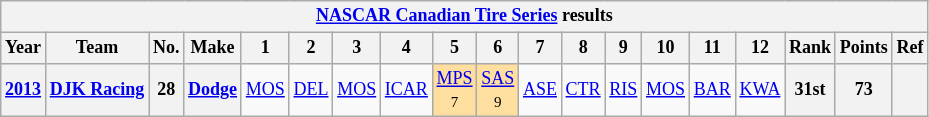<table class="wikitable" style="text-align:center; font-size:75%">
<tr>
<th colspan=45><a href='#'>NASCAR Canadian Tire Series</a> results</th>
</tr>
<tr>
<th>Year</th>
<th>Team</th>
<th>No.</th>
<th>Make</th>
<th>1</th>
<th>2</th>
<th>3</th>
<th>4</th>
<th>5</th>
<th>6</th>
<th>7</th>
<th>8</th>
<th>9</th>
<th>10</th>
<th>11</th>
<th>12</th>
<th>Rank</th>
<th>Points</th>
<th>Ref</th>
</tr>
<tr>
<th><a href='#'>2013</a></th>
<th><a href='#'>DJK Racing</a></th>
<th>28</th>
<th><a href='#'>Dodge</a></th>
<td><a href='#'>MOS</a></td>
<td><a href='#'>DEL</a></td>
<td><a href='#'>MOS</a></td>
<td><a href='#'>ICAR</a></td>
<td style="background:#FFDF9F;"><a href='#'>MPS</a><br><small>7</small></td>
<td style="background:#FFDF9F;"><a href='#'>SAS</a><br><small>9</small></td>
<td><a href='#'>ASE</a></td>
<td><a href='#'>CTR</a></td>
<td><a href='#'>RIS</a></td>
<td><a href='#'>MOS</a></td>
<td><a href='#'>BAR</a></td>
<td><a href='#'>KWA</a></td>
<th>31st</th>
<th>73</th>
<th></th>
</tr>
</table>
